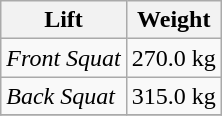<table class="wikitable">
<tr>
<th>Lift</th>
<th>Weight</th>
</tr>
<tr>
<td><em>Front Squat</em></td>
<td>270.0 kg</td>
</tr>
<tr>
<td><em>Back Squat</em></td>
<td>315.0 kg</td>
</tr>
<tr>
</tr>
</table>
